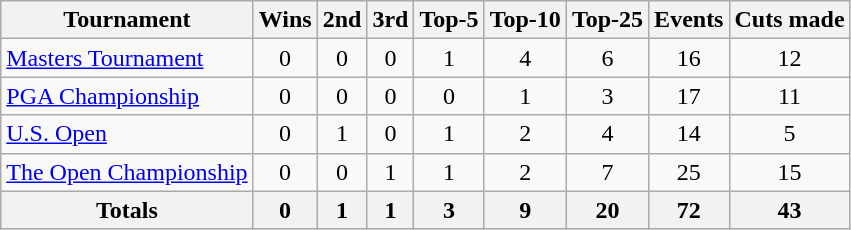<table class=wikitable style=text-align:center>
<tr>
<th>Tournament</th>
<th>Wins</th>
<th>2nd</th>
<th>3rd</th>
<th>Top-5</th>
<th>Top-10</th>
<th>Top-25</th>
<th>Events</th>
<th>Cuts made</th>
</tr>
<tr>
<td align=left><a href='#'>Masters Tournament</a></td>
<td>0</td>
<td>0</td>
<td>0</td>
<td>1</td>
<td>4</td>
<td>6</td>
<td>16</td>
<td>12</td>
</tr>
<tr>
<td align=left><a href='#'>PGA Championship</a></td>
<td>0</td>
<td>0</td>
<td>0</td>
<td>0</td>
<td>1</td>
<td>3</td>
<td>17</td>
<td>11</td>
</tr>
<tr>
<td align=left><a href='#'>U.S. Open</a></td>
<td>0</td>
<td>1</td>
<td>0</td>
<td>1</td>
<td>2</td>
<td>4</td>
<td>14</td>
<td>5</td>
</tr>
<tr>
<td align=left><a href='#'>The Open Championship</a></td>
<td>0</td>
<td>0</td>
<td>1</td>
<td>1</td>
<td>2</td>
<td>7</td>
<td>25</td>
<td>15</td>
</tr>
<tr>
<th>Totals</th>
<th>0</th>
<th>1</th>
<th>1</th>
<th>3</th>
<th>9</th>
<th>20</th>
<th>72</th>
<th>43</th>
</tr>
</table>
